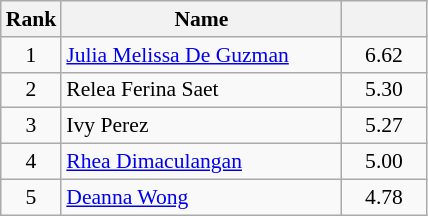<table class="wikitable" style="font-size:90%">
<tr>
<th width=30>Rank</th>
<th width=180>Name</th>
<th width=50></th>
</tr>
<tr>
<td align=center>1</td>
<td><a href='#'>Julia Melissa De Guzman</a></td>
<td align=center>6.62</td>
</tr>
<tr>
<td align=center>2</td>
<td>Relea Ferina Saet</td>
<td align=center>5.30</td>
</tr>
<tr>
<td align=center>3</td>
<td>Ivy Perez</td>
<td align=center>5.27</td>
</tr>
<tr>
<td align=center>4</td>
<td><a href='#'>Rhea Dimaculangan</a></td>
<td align=center>5.00</td>
</tr>
<tr>
<td align=center>5</td>
<td><a href='#'>Deanna Wong</a></td>
<td align=center>4.78</td>
</tr>
</table>
